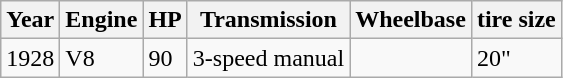<table class="wikitable">
<tr>
<th>Year</th>
<th>Engine</th>
<th>HP</th>
<th>Transmission</th>
<th>Wheelbase</th>
<th>tire size</th>
</tr>
<tr>
<td>1928</td>
<td> V8</td>
<td>90</td>
<td>3-speed manual</td>
<td></td>
<td>20"</td>
</tr>
</table>
